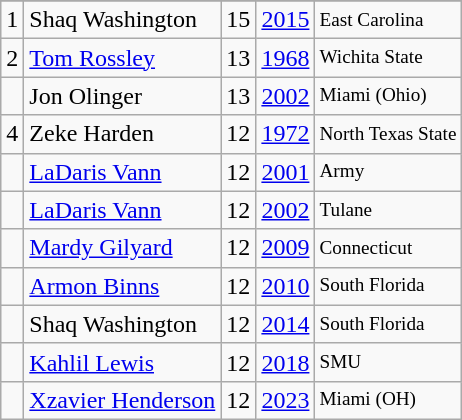<table class="wikitable">
<tr>
</tr>
<tr>
<td>1</td>
<td>Shaq Washington</td>
<td>15</td>
<td><a href='#'>2015</a></td>
<td style="font-size:80%;">East Carolina</td>
</tr>
<tr>
<td>2</td>
<td><a href='#'>Tom Rossley</a></td>
<td>13</td>
<td><a href='#'>1968</a></td>
<td style="font-size:80%;">Wichita State</td>
</tr>
<tr>
<td></td>
<td>Jon Olinger</td>
<td>13</td>
<td><a href='#'>2002</a></td>
<td style="font-size:80%;">Miami (Ohio)</td>
</tr>
<tr>
<td>4</td>
<td>Zeke Harden</td>
<td>12</td>
<td><a href='#'>1972</a></td>
<td style="font-size:80%;">North Texas State</td>
</tr>
<tr>
<td></td>
<td><a href='#'>LaDaris Vann</a></td>
<td>12</td>
<td><a href='#'>2001</a></td>
<td style="font-size:80%;">Army</td>
</tr>
<tr>
<td></td>
<td><a href='#'>LaDaris Vann</a></td>
<td>12</td>
<td><a href='#'>2002</a></td>
<td style="font-size:80%;">Tulane</td>
</tr>
<tr>
<td></td>
<td><a href='#'>Mardy Gilyard</a></td>
<td>12</td>
<td><a href='#'>2009</a></td>
<td style="font-size:80%;">Connecticut</td>
</tr>
<tr>
<td></td>
<td><a href='#'>Armon Binns</a></td>
<td>12</td>
<td><a href='#'>2010</a></td>
<td style="font-size:80%;">South Florida</td>
</tr>
<tr>
<td></td>
<td>Shaq Washington</td>
<td>12</td>
<td><a href='#'>2014</a></td>
<td style="font-size:80%;">South Florida</td>
</tr>
<tr>
<td></td>
<td><a href='#'>Kahlil Lewis</a></td>
<td>12</td>
<td><a href='#'>2018</a></td>
<td style="font-size:80%;">SMU</td>
</tr>
<tr>
<td></td>
<td><a href='#'>Xzavier Henderson</a></td>
<td>12</td>
<td><a href='#'>2023</a></td>
<td style="font-size:80%;">Miami (OH)</td>
</tr>
</table>
